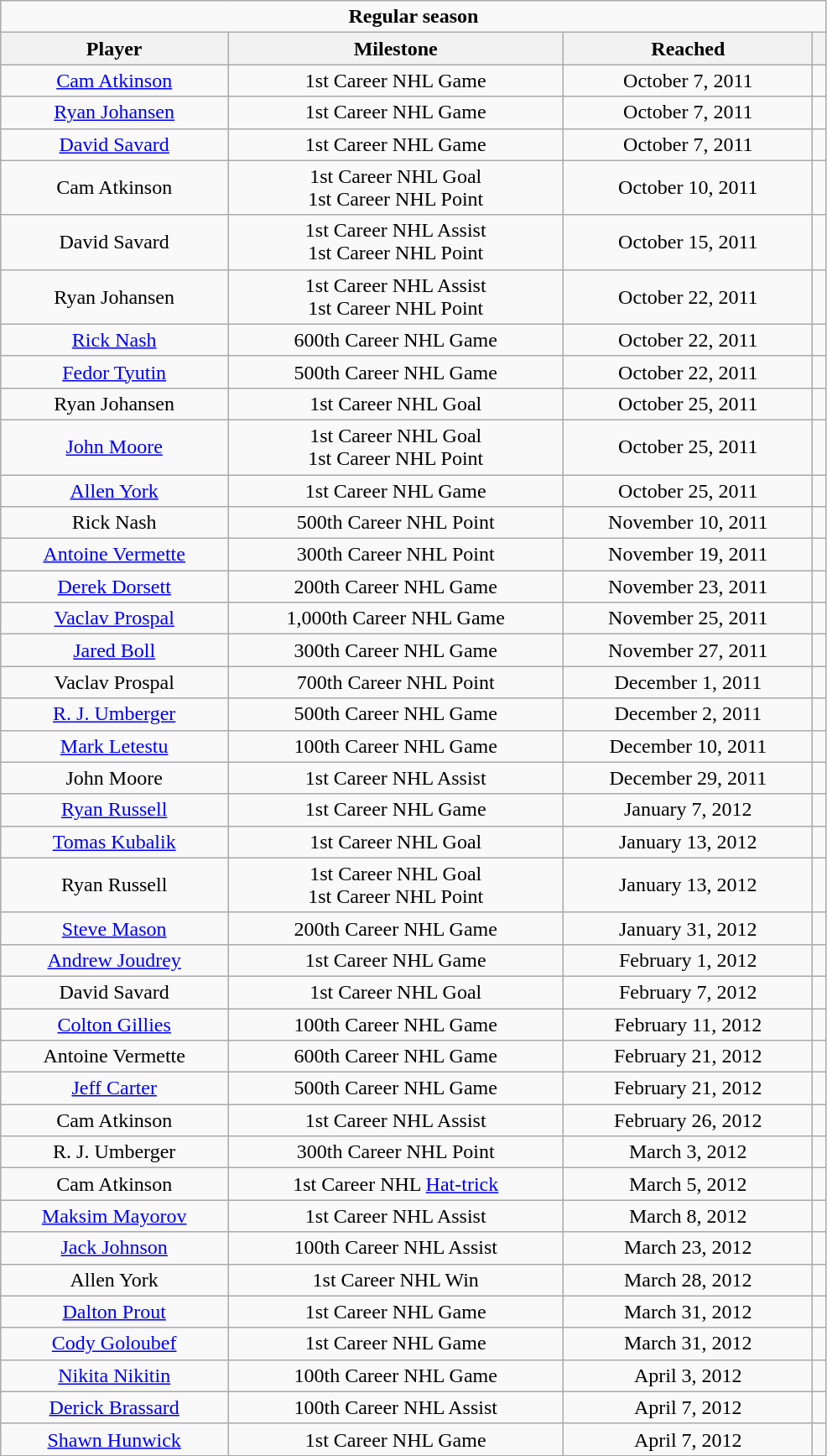<table class="wikitable" style="width:52%;">
<tr>
<td colspan="11" style="text-align:center;"><strong>Regular season</strong></td>
</tr>
<tr>
<th>Player</th>
<th>Milestone</th>
<th>Reached</th>
<th></th>
</tr>
<tr align=center>
<td><a href='#'>Cam Atkinson</a></td>
<td>1st Career NHL Game</td>
<td>October 7, 2011</td>
<td></td>
</tr>
<tr align=center>
<td><a href='#'>Ryan Johansen</a></td>
<td>1st Career NHL Game</td>
<td>October 7, 2011</td>
<td></td>
</tr>
<tr align=center>
<td><a href='#'>David Savard</a></td>
<td>1st Career NHL Game</td>
<td>October 7, 2011</td>
<td></td>
</tr>
<tr align=center>
<td>Cam Atkinson</td>
<td>1st Career NHL Goal<br>1st Career NHL Point</td>
<td>October 10, 2011</td>
<td></td>
</tr>
<tr align=center>
<td>David Savard</td>
<td>1st Career NHL Assist<br>1st Career NHL Point</td>
<td>October 15, 2011</td>
<td></td>
</tr>
<tr align=center>
<td>Ryan Johansen</td>
<td>1st Career NHL Assist<br>1st Career NHL Point</td>
<td>October 22, 2011</td>
<td></td>
</tr>
<tr align=center>
<td><a href='#'>Rick Nash</a></td>
<td>600th Career NHL Game</td>
<td>October 22, 2011</td>
<td></td>
</tr>
<tr align=center>
<td><a href='#'>Fedor Tyutin</a></td>
<td>500th Career NHL Game</td>
<td>October 22, 2011</td>
<td></td>
</tr>
<tr align=center>
<td>Ryan Johansen</td>
<td>1st Career NHL Goal</td>
<td>October 25, 2011</td>
<td></td>
</tr>
<tr align=center>
<td><a href='#'>John Moore</a></td>
<td>1st Career NHL Goal<br>1st Career NHL Point</td>
<td>October 25, 2011</td>
<td></td>
</tr>
<tr align=center>
<td><a href='#'>Allen York</a></td>
<td>1st Career NHL Game</td>
<td>October 25, 2011</td>
<td></td>
</tr>
<tr align=center>
<td>Rick Nash</td>
<td>500th Career NHL Point</td>
<td>November 10, 2011</td>
<td></td>
</tr>
<tr align=center>
<td><a href='#'>Antoine Vermette</a></td>
<td>300th Career NHL Point</td>
<td>November 19, 2011</td>
<td></td>
</tr>
<tr align=center>
<td><a href='#'>Derek Dorsett</a></td>
<td>200th Career NHL Game</td>
<td>November 23, 2011</td>
<td></td>
</tr>
<tr align=center>
<td><a href='#'>Vaclav Prospal</a></td>
<td>1,000th Career NHL Game</td>
<td>November 25, 2011</td>
<td></td>
</tr>
<tr align=center>
<td><a href='#'>Jared Boll</a></td>
<td>300th Career NHL Game</td>
<td>November 27, 2011</td>
<td></td>
</tr>
<tr align=center>
<td>Vaclav Prospal</td>
<td>700th Career NHL Point</td>
<td>December 1, 2011</td>
<td></td>
</tr>
<tr align=center>
<td><a href='#'>R. J. Umberger</a></td>
<td>500th Career NHL Game</td>
<td>December 2, 2011</td>
<td></td>
</tr>
<tr align=center>
<td><a href='#'>Mark Letestu</a></td>
<td>100th Career NHL Game</td>
<td>December 10, 2011</td>
<td></td>
</tr>
<tr align=center>
<td>John Moore</td>
<td>1st Career NHL Assist</td>
<td>December 29, 2011</td>
<td></td>
</tr>
<tr align=center>
<td><a href='#'>Ryan Russell</a></td>
<td>1st Career NHL Game</td>
<td>January 7, 2012</td>
<td></td>
</tr>
<tr align=center>
<td><a href='#'>Tomas Kubalik</a></td>
<td>1st Career NHL Goal</td>
<td>January 13, 2012</td>
<td></td>
</tr>
<tr align=center>
<td>Ryan Russell</td>
<td>1st Career NHL Goal<br>1st Career NHL Point</td>
<td>January 13, 2012</td>
<td></td>
</tr>
<tr align=center>
<td><a href='#'>Steve Mason</a></td>
<td>200th Career NHL Game</td>
<td>January 31, 2012</td>
<td></td>
</tr>
<tr align=center>
<td><a href='#'>Andrew Joudrey</a></td>
<td>1st Career NHL Game</td>
<td>February 1, 2012</td>
<td></td>
</tr>
<tr align=center>
<td>David Savard</td>
<td>1st Career NHL Goal</td>
<td>February 7, 2012</td>
<td></td>
</tr>
<tr align=center>
<td><a href='#'>Colton Gillies</a></td>
<td>100th Career NHL Game</td>
<td>February 11, 2012</td>
<td></td>
</tr>
<tr align=center>
<td>Antoine Vermette</td>
<td>600th Career NHL Game</td>
<td>February 21, 2012</td>
<td></td>
</tr>
<tr align=center>
<td><a href='#'>Jeff Carter</a></td>
<td>500th Career NHL Game</td>
<td>February 21, 2012</td>
<td></td>
</tr>
<tr align=center>
<td>Cam Atkinson</td>
<td>1st Career NHL Assist</td>
<td>February 26, 2012</td>
<td></td>
</tr>
<tr align=center>
<td>R. J. Umberger</td>
<td>300th Career NHL Point</td>
<td>March 3, 2012</td>
<td></td>
</tr>
<tr align=center>
<td>Cam Atkinson</td>
<td>1st Career NHL <a href='#'>Hat-trick</a></td>
<td>March 5, 2012</td>
<td></td>
</tr>
<tr align=center>
<td><a href='#'>Maksim Mayorov</a></td>
<td>1st Career NHL Assist</td>
<td>March 8, 2012</td>
<td></td>
</tr>
<tr align=center>
<td><a href='#'>Jack Johnson</a></td>
<td>100th Career NHL Assist</td>
<td>March 23, 2012</td>
<td></td>
</tr>
<tr align=center>
<td>Allen York</td>
<td>1st Career NHL Win</td>
<td>March 28, 2012</td>
<td></td>
</tr>
<tr align=center>
<td><a href='#'>Dalton Prout</a></td>
<td>1st Career NHL Game</td>
<td>March 31, 2012</td>
<td></td>
</tr>
<tr align=center>
<td><a href='#'>Cody Goloubef</a></td>
<td>1st Career NHL Game</td>
<td>March 31, 2012</td>
<td></td>
</tr>
<tr align=center>
<td><a href='#'>Nikita Nikitin</a></td>
<td>100th Career NHL Game</td>
<td>April 3, 2012</td>
<td></td>
</tr>
<tr align=center>
<td><a href='#'>Derick Brassard</a></td>
<td>100th Career NHL Assist</td>
<td>April 7, 2012</td>
<td></td>
</tr>
<tr align=center>
<td><a href='#'>Shawn Hunwick</a></td>
<td>1st Career NHL Game</td>
<td>April 7, 2012</td>
<td></td>
</tr>
</table>
